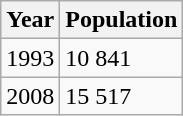<table class="wikitable">
<tr>
<th>Year</th>
<th>Population</th>
</tr>
<tr>
<td>1993</td>
<td>10 841</td>
</tr>
<tr>
<td>2008</td>
<td>15 517</td>
</tr>
</table>
